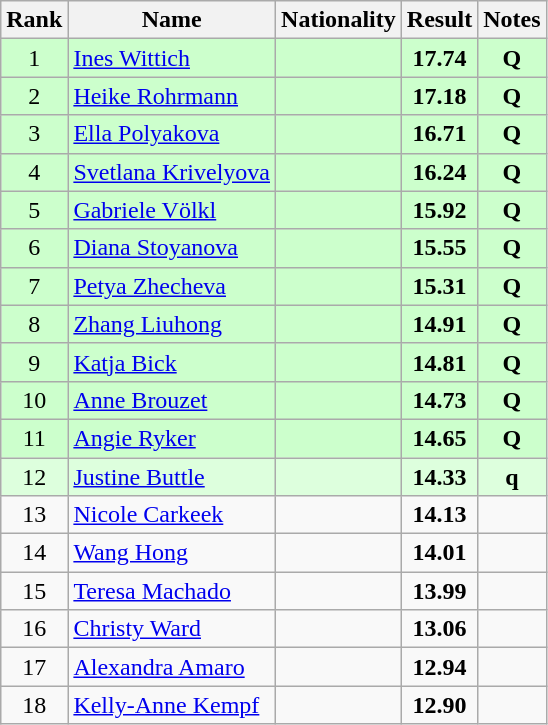<table class="wikitable sortable" style="text-align:center">
<tr>
<th>Rank</th>
<th>Name</th>
<th>Nationality</th>
<th>Result</th>
<th>Notes</th>
</tr>
<tr bgcolor=ccffcc>
<td>1</td>
<td align=left><a href='#'>Ines Wittich</a></td>
<td align=left></td>
<td><strong>17.74</strong></td>
<td><strong>Q</strong></td>
</tr>
<tr bgcolor=ccffcc>
<td>2</td>
<td align=left><a href='#'>Heike Rohrmann</a></td>
<td align=left></td>
<td><strong>17.18</strong></td>
<td><strong>Q</strong></td>
</tr>
<tr bgcolor=ccffcc>
<td>3</td>
<td align=left><a href='#'>Ella Polyakova</a></td>
<td align=left></td>
<td><strong>16.71</strong></td>
<td><strong>Q</strong></td>
</tr>
<tr bgcolor=ccffcc>
<td>4</td>
<td align=left><a href='#'>Svetlana Krivelyova</a></td>
<td align=left></td>
<td><strong>16.24</strong></td>
<td><strong>Q</strong></td>
</tr>
<tr bgcolor=ccffcc>
<td>5</td>
<td align=left><a href='#'>Gabriele Völkl</a></td>
<td align=left></td>
<td><strong>15.92</strong></td>
<td><strong>Q</strong></td>
</tr>
<tr bgcolor=ccffcc>
<td>6</td>
<td align=left><a href='#'>Diana Stoyanova</a></td>
<td align=left></td>
<td><strong>15.55</strong></td>
<td><strong>Q</strong></td>
</tr>
<tr bgcolor=ccffcc>
<td>7</td>
<td align=left><a href='#'>Petya Zhecheva</a></td>
<td align=left></td>
<td><strong>15.31</strong></td>
<td><strong>Q</strong></td>
</tr>
<tr bgcolor=ccffcc>
<td>8</td>
<td align=left><a href='#'>Zhang Liuhong</a></td>
<td align=left></td>
<td><strong>14.91</strong></td>
<td><strong>Q</strong></td>
</tr>
<tr bgcolor=ccffcc>
<td>9</td>
<td align=left><a href='#'>Katja Bick</a></td>
<td align=left></td>
<td><strong>14.81</strong></td>
<td><strong>Q</strong></td>
</tr>
<tr bgcolor=ccffcc>
<td>10</td>
<td align=left><a href='#'>Anne Brouzet</a></td>
<td align=left></td>
<td><strong>14.73</strong></td>
<td><strong>Q</strong></td>
</tr>
<tr bgcolor=ccffcc>
<td>11</td>
<td align=left><a href='#'>Angie Ryker</a></td>
<td align=left></td>
<td><strong>14.65</strong></td>
<td><strong>Q</strong></td>
</tr>
<tr bgcolor=ddffdd>
<td>12</td>
<td align=left><a href='#'>Justine Buttle</a></td>
<td align=left></td>
<td><strong>14.33</strong></td>
<td><strong>q</strong></td>
</tr>
<tr>
<td>13</td>
<td align=left><a href='#'>Nicole Carkeek</a></td>
<td align=left></td>
<td><strong>14.13</strong></td>
<td></td>
</tr>
<tr>
<td>14</td>
<td align=left><a href='#'>Wang Hong</a></td>
<td align=left></td>
<td><strong>14.01</strong></td>
<td></td>
</tr>
<tr>
<td>15</td>
<td align=left><a href='#'>Teresa Machado</a></td>
<td align=left></td>
<td><strong>13.99</strong></td>
<td></td>
</tr>
<tr>
<td>16</td>
<td align=left><a href='#'>Christy Ward</a></td>
<td align=left></td>
<td><strong>13.06</strong></td>
<td></td>
</tr>
<tr>
<td>17</td>
<td align=left><a href='#'>Alexandra Amaro</a></td>
<td align=left></td>
<td><strong>12.94</strong></td>
<td></td>
</tr>
<tr>
<td>18</td>
<td align=left><a href='#'>Kelly-Anne Kempf</a></td>
<td align=left></td>
<td><strong>12.90</strong></td>
<td></td>
</tr>
</table>
